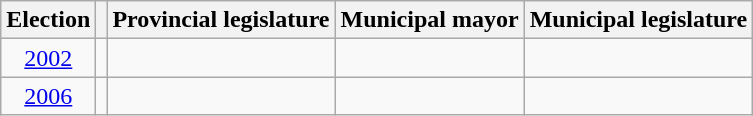<table class="wikitable" style="text-align:center">
<tr>
<th>Election</th>
<th></th>
<th>Provincial legislature</th>
<th>Municipal mayor</th>
<th>Municipal legislature</th>
</tr>
<tr>
<td><a href='#'>2002</a></td>
<td></td>
<td></td>
<td></td>
<td></td>
</tr>
<tr>
<td><a href='#'>2006</a></td>
<td></td>
<td></td>
<td></td>
<td></td>
</tr>
</table>
